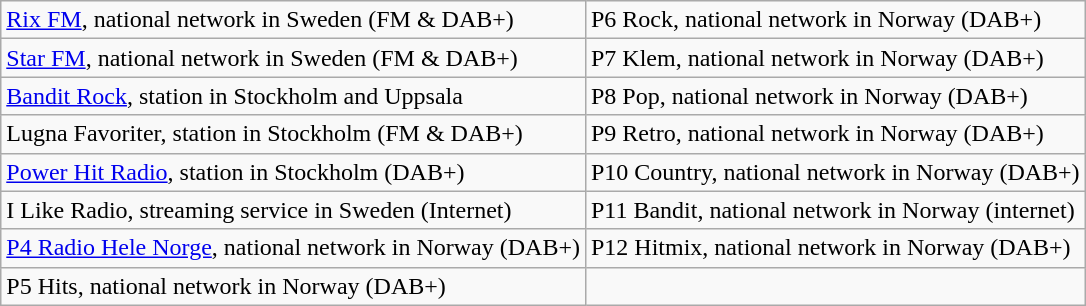<table class="wikitable">
<tr>
<td><a href='#'>Rix FM</a>, national network in Sweden (FM & DAB+)</td>
<td>P6 Rock, national network in Norway (DAB+)</td>
</tr>
<tr>
<td><a href='#'>Star FM</a>, national network in Sweden (FM & DAB+)</td>
<td>P7 Klem, national network in Norway (DAB+)</td>
</tr>
<tr>
<td><a href='#'>Bandit Rock</a>, station in Stockholm and Uppsala</td>
<td>P8 Pop, national network in Norway (DAB+)</td>
</tr>
<tr>
<td>Lugna Favoriter, station in Stockholm (FM & DAB+)</td>
<td>P9 Retro, national network in Norway (DAB+)</td>
</tr>
<tr>
<td><a href='#'>Power Hit Radio</a>, station in Stockholm (DAB+)</td>
<td>P10 Country, national network in Norway (DAB+)</td>
</tr>
<tr>
<td>I Like Radio, streaming service in Sweden (Internet)</td>
<td>P11 Bandit, national network in Norway (internet)</td>
</tr>
<tr>
<td><a href='#'>P4 Radio Hele Norge</a>, national network in Norway (DAB+)</td>
<td>P12 Hitmix, national network in Norway (DAB+)</td>
</tr>
<tr>
<td>P5 Hits, national network in Norway (DAB+)</td>
<td></td>
</tr>
</table>
